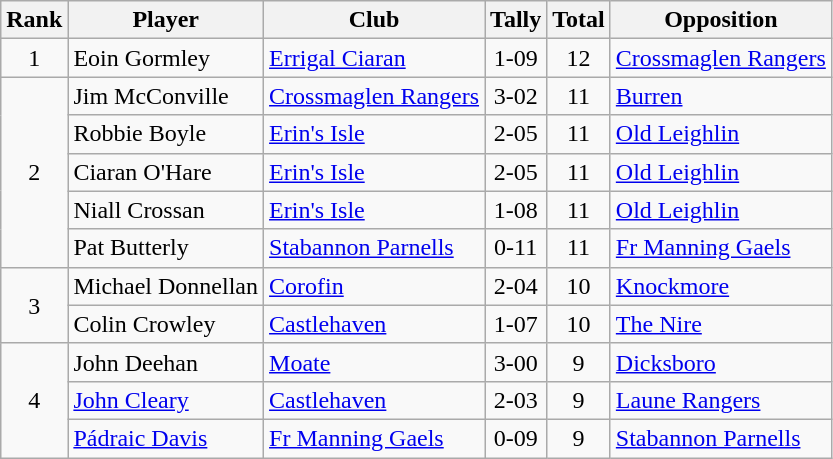<table class="wikitable">
<tr>
<th>Rank</th>
<th>Player</th>
<th>Club</th>
<th>Tally</th>
<th>Total</th>
<th>Opposition</th>
</tr>
<tr>
<td rowspan="1" style="text-align:center;">1</td>
<td>Eoin Gormley</td>
<td><a href='#'>Errigal Ciaran</a></td>
<td align=center>1-09</td>
<td align=center>12</td>
<td><a href='#'>Crossmaglen Rangers</a></td>
</tr>
<tr>
<td rowspan="5" style="text-align:center;">2</td>
<td>Jim McConville</td>
<td><a href='#'>Crossmaglen Rangers</a></td>
<td align=center>3-02</td>
<td align=center>11</td>
<td><a href='#'>Burren</a></td>
</tr>
<tr>
<td>Robbie Boyle</td>
<td><a href='#'>Erin's Isle</a></td>
<td align=center>2-05</td>
<td align=center>11</td>
<td><a href='#'>Old Leighlin</a></td>
</tr>
<tr>
<td>Ciaran O'Hare</td>
<td><a href='#'>Erin's Isle</a></td>
<td align=center>2-05</td>
<td align=center>11</td>
<td><a href='#'>Old Leighlin</a></td>
</tr>
<tr>
<td>Niall Crossan</td>
<td><a href='#'>Erin's Isle</a></td>
<td align=center>1-08</td>
<td align=center>11</td>
<td><a href='#'>Old Leighlin</a></td>
</tr>
<tr>
<td>Pat Butterly</td>
<td><a href='#'>Stabannon Parnells</a></td>
<td align=center>0-11</td>
<td align=center>11</td>
<td><a href='#'>Fr Manning Gaels</a></td>
</tr>
<tr>
<td rowspan="2" style="text-align:center;">3</td>
<td>Michael Donnellan</td>
<td><a href='#'>Corofin</a></td>
<td align=center>2-04</td>
<td align=center>10</td>
<td><a href='#'>Knockmore</a></td>
</tr>
<tr>
<td>Colin Crowley</td>
<td><a href='#'>Castlehaven</a></td>
<td align=center>1-07</td>
<td align=center>10</td>
<td><a href='#'>The Nire</a></td>
</tr>
<tr>
<td rowspan="3" style="text-align:center;">4</td>
<td>John Deehan</td>
<td><a href='#'>Moate</a></td>
<td align=center>3-00</td>
<td align=center>9</td>
<td><a href='#'>Dicksboro</a></td>
</tr>
<tr>
<td><a href='#'>John Cleary</a></td>
<td><a href='#'>Castlehaven</a></td>
<td align=center>2-03</td>
<td align=center>9</td>
<td><a href='#'>Laune Rangers</a></td>
</tr>
<tr>
<td><a href='#'>Pádraic Davis</a></td>
<td><a href='#'>Fr Manning Gaels</a></td>
<td align=center>0-09</td>
<td align=center>9</td>
<td><a href='#'>Stabannon Parnells</a></td>
</tr>
</table>
